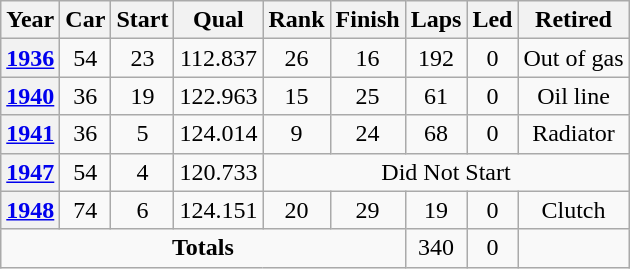<table class="wikitable" style="text-align:center">
<tr>
<th>Year</th>
<th>Car</th>
<th>Start</th>
<th>Qual</th>
<th>Rank</th>
<th>Finish</th>
<th>Laps</th>
<th>Led</th>
<th>Retired</th>
</tr>
<tr>
<th><a href='#'>1936</a></th>
<td>54</td>
<td>23</td>
<td>112.837</td>
<td>26</td>
<td>16</td>
<td>192</td>
<td>0</td>
<td>Out of gas</td>
</tr>
<tr>
<th><a href='#'>1940</a></th>
<td>36</td>
<td>19</td>
<td>122.963</td>
<td>15</td>
<td>25</td>
<td>61</td>
<td>0</td>
<td>Oil line</td>
</tr>
<tr>
<th><a href='#'>1941</a></th>
<td>36</td>
<td>5</td>
<td>124.014</td>
<td>9</td>
<td>24</td>
<td>68</td>
<td>0</td>
<td>Radiator</td>
</tr>
<tr>
<th><a href='#'>1947</a></th>
<td>54</td>
<td>4</td>
<td>120.733</td>
<td colspan=5>Did Not Start</td>
</tr>
<tr>
<th><a href='#'>1948</a></th>
<td>74</td>
<td>6</td>
<td>124.151</td>
<td>20</td>
<td>29</td>
<td>19</td>
<td>0</td>
<td>Clutch</td>
</tr>
<tr>
<td colspan=6><strong>Totals</strong></td>
<td>340</td>
<td>0</td>
<td></td>
</tr>
</table>
